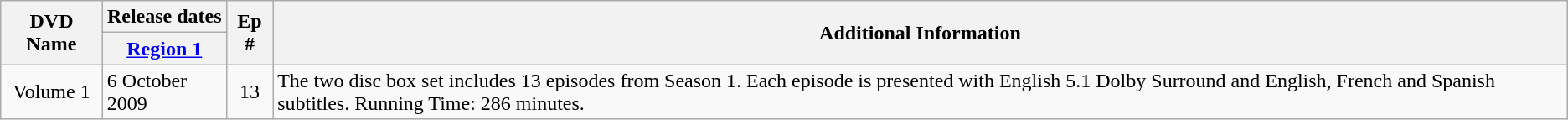<table class="wikitable">
<tr>
<th rowspan="2">DVD Name</th>
<th colspan="1">Release dates</th>
<th rowspan="2">Ep #</th>
<th rowspan="2">Additional Information</th>
</tr>
<tr>
<th><a href='#'>Region 1</a></th>
</tr>
<tr>
<td align="center">Volume 1</td>
<td>6 October 2009</td>
<td align="center">13</td>
<td>The two disc box set includes 13 episodes from Season 1. Each episode is presented with English 5.1 Dolby Surround and English, French and Spanish subtitles. Running Time: 286 minutes.</td>
</tr>
</table>
